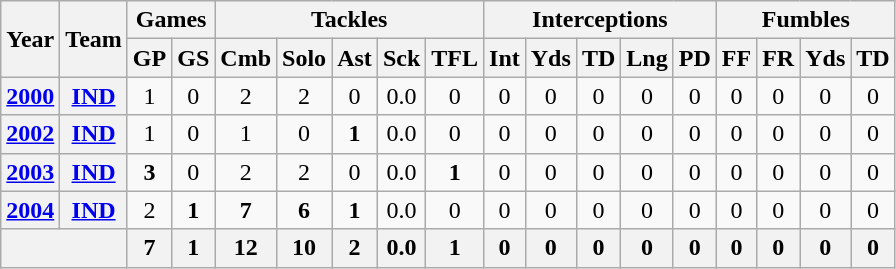<table class="wikitable" style="text-align:center">
<tr>
<th rowspan="2">Year</th>
<th rowspan="2">Team</th>
<th colspan="2">Games</th>
<th colspan="5">Tackles</th>
<th colspan="5">Interceptions</th>
<th colspan="4">Fumbles</th>
</tr>
<tr>
<th>GP</th>
<th>GS</th>
<th>Cmb</th>
<th>Solo</th>
<th>Ast</th>
<th>Sck</th>
<th>TFL</th>
<th>Int</th>
<th>Yds</th>
<th>TD</th>
<th>Lng</th>
<th>PD</th>
<th>FF</th>
<th>FR</th>
<th>Yds</th>
<th>TD</th>
</tr>
<tr>
<th><a href='#'>2000</a></th>
<th><a href='#'>IND</a></th>
<td>1</td>
<td>0</td>
<td>2</td>
<td>2</td>
<td>0</td>
<td>0.0</td>
<td>0</td>
<td>0</td>
<td>0</td>
<td>0</td>
<td>0</td>
<td>0</td>
<td>0</td>
<td>0</td>
<td>0</td>
<td>0</td>
</tr>
<tr>
<th><a href='#'>2002</a></th>
<th><a href='#'>IND</a></th>
<td>1</td>
<td>0</td>
<td>1</td>
<td>0</td>
<td><strong>1</strong></td>
<td>0.0</td>
<td>0</td>
<td>0</td>
<td>0</td>
<td>0</td>
<td>0</td>
<td>0</td>
<td>0</td>
<td>0</td>
<td>0</td>
<td>0</td>
</tr>
<tr>
<th><a href='#'>2003</a></th>
<th><a href='#'>IND</a></th>
<td><strong>3</strong></td>
<td>0</td>
<td>2</td>
<td>2</td>
<td>0</td>
<td>0.0</td>
<td><strong>1</strong></td>
<td>0</td>
<td>0</td>
<td>0</td>
<td>0</td>
<td>0</td>
<td>0</td>
<td>0</td>
<td>0</td>
<td>0</td>
</tr>
<tr>
<th><a href='#'>2004</a></th>
<th><a href='#'>IND</a></th>
<td>2</td>
<td><strong>1</strong></td>
<td><strong>7</strong></td>
<td><strong>6</strong></td>
<td><strong>1</strong></td>
<td>0.0</td>
<td>0</td>
<td>0</td>
<td>0</td>
<td>0</td>
<td>0</td>
<td>0</td>
<td>0</td>
<td>0</td>
<td>0</td>
<td>0</td>
</tr>
<tr>
<th colspan="2"></th>
<th>7</th>
<th>1</th>
<th>12</th>
<th>10</th>
<th>2</th>
<th>0.0</th>
<th>1</th>
<th>0</th>
<th>0</th>
<th>0</th>
<th>0</th>
<th>0</th>
<th>0</th>
<th>0</th>
<th>0</th>
<th>0</th>
</tr>
</table>
